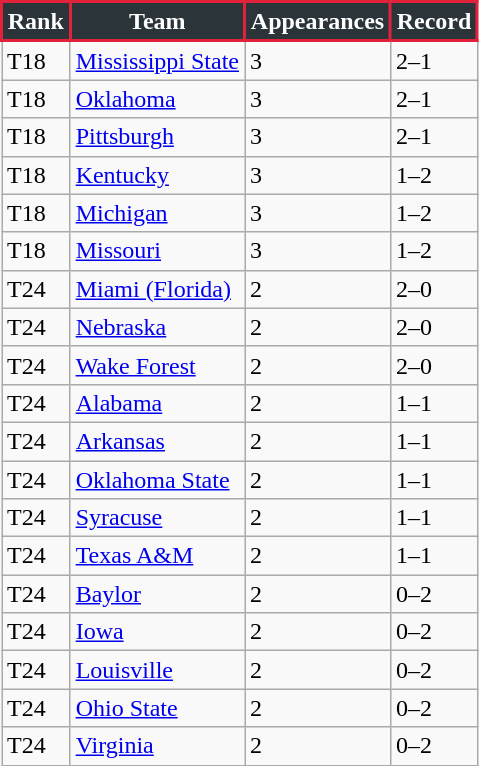<table class = "wikitable">
<tr>
<th style="background:#2a3439; color:#fff; border:2px solid #e2223b;">Rank</th>
<th style="background:#2a3439; color:#fff; border:2px solid #e2223b;">Team</th>
<th style="background:#2a3439; color:#fff; border:2px solid #e2223b;">Appearances</th>
<th style="background:#2a3439; color:#fff; border:2px solid #e2223b;">Record</th>
</tr>
<tr>
<td>T18</td>
<td><a href='#'>Mississippi State</a></td>
<td>3</td>
<td>2–1</td>
</tr>
<tr>
<td>T18</td>
<td><a href='#'>Oklahoma</a></td>
<td>3</td>
<td>2–1</td>
</tr>
<tr>
<td>T18</td>
<td><a href='#'>Pittsburgh</a></td>
<td>3</td>
<td>2–1</td>
</tr>
<tr>
<td>T18</td>
<td><a href='#'>Kentucky</a></td>
<td>3</td>
<td>1–2</td>
</tr>
<tr>
<td>T18</td>
<td><a href='#'>Michigan</a></td>
<td>3</td>
<td>1–2</td>
</tr>
<tr>
<td>T18</td>
<td><a href='#'>Missouri</a></td>
<td>3</td>
<td>1–2</td>
</tr>
<tr>
<td>T24</td>
<td><a href='#'>Miami (Florida)</a></td>
<td>2</td>
<td>2–0</td>
</tr>
<tr>
<td>T24</td>
<td><a href='#'>Nebraska</a></td>
<td>2</td>
<td>2–0</td>
</tr>
<tr>
<td>T24</td>
<td><a href='#'>Wake Forest</a></td>
<td>2</td>
<td>2–0</td>
</tr>
<tr>
<td>T24</td>
<td><a href='#'>Alabama</a></td>
<td>2</td>
<td>1–1</td>
</tr>
<tr>
<td>T24</td>
<td><a href='#'>Arkansas</a></td>
<td>2</td>
<td>1–1</td>
</tr>
<tr>
<td>T24</td>
<td><a href='#'>Oklahoma State</a></td>
<td>2</td>
<td>1–1</td>
</tr>
<tr>
<td>T24</td>
<td><a href='#'>Syracuse</a></td>
<td>2</td>
<td>1–1</td>
</tr>
<tr>
<td>T24</td>
<td><a href='#'>Texas A&M</a></td>
<td>2</td>
<td>1–1</td>
</tr>
<tr>
<td>T24</td>
<td><a href='#'>Baylor</a></td>
<td>2</td>
<td>0–2</td>
</tr>
<tr>
<td>T24</td>
<td><a href='#'>Iowa</a></td>
<td>2</td>
<td>0–2</td>
</tr>
<tr>
<td>T24</td>
<td><a href='#'>Louisville</a></td>
<td>2</td>
<td>0–2</td>
</tr>
<tr>
<td>T24</td>
<td><a href='#'>Ohio State</a></td>
<td>2</td>
<td>0–2</td>
</tr>
<tr>
<td>T24</td>
<td><a href='#'>Virginia</a></td>
<td>2</td>
<td>0–2</td>
</tr>
</table>
